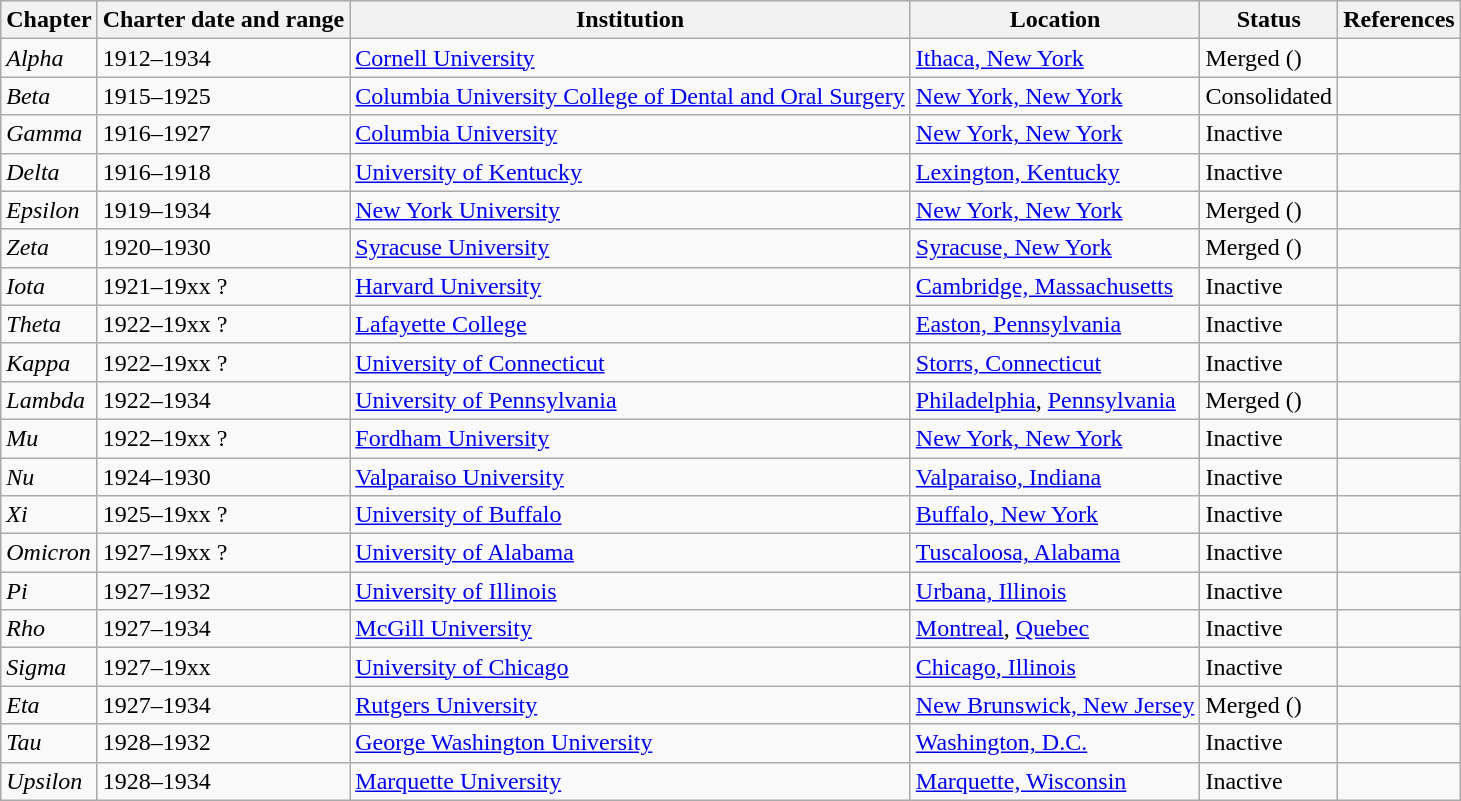<table class="wikitable sortable">
<tr>
<th>Chapter</th>
<th>Charter date and range</th>
<th>Institution</th>
<th>Location</th>
<th>Status</th>
<th>References</th>
</tr>
<tr>
<td><em>Alpha</em></td>
<td>1912–1934</td>
<td><a href='#'>Cornell University</a></td>
<td><a href='#'>Ithaca, New York</a></td>
<td>Merged (<strong></strong>)</td>
<td></td>
</tr>
<tr>
<td><em>Beta</em></td>
<td>1915–1925</td>
<td><a href='#'>Columbia University College of Dental and Oral Surgery</a></td>
<td><a href='#'>New York, New York</a></td>
<td>Consolidated</td>
<td></td>
</tr>
<tr>
<td><em>Gamma</em></td>
<td>1916–1927</td>
<td><a href='#'>Columbia University</a></td>
<td><a href='#'>New York, New York</a></td>
<td>Inactive</td>
<td></td>
</tr>
<tr>
<td><em>Delta</em></td>
<td>1916–1918</td>
<td><a href='#'>University of Kentucky</a></td>
<td><a href='#'>Lexington, Kentucky</a></td>
<td>Inactive</td>
<td></td>
</tr>
<tr>
<td><em>Epsilon</em></td>
<td>1919–1934</td>
<td><a href='#'>New York University</a></td>
<td><a href='#'>New York, New York</a></td>
<td>Merged (<strong></strong>)</td>
<td></td>
</tr>
<tr>
<td><em>Zeta</em></td>
<td>1920–1930</td>
<td><a href='#'>Syracuse University</a></td>
<td><a href='#'>Syracuse, New York</a></td>
<td>Merged (<strong></strong>)</td>
<td></td>
</tr>
<tr>
<td><em>Iota</em></td>
<td>1921–19xx ?</td>
<td><a href='#'>Harvard University</a></td>
<td><a href='#'>Cambridge, Massachusetts</a></td>
<td>Inactive</td>
<td></td>
</tr>
<tr>
<td><em>Theta</em></td>
<td>1922–19xx ?</td>
<td><a href='#'>Lafayette College</a></td>
<td><a href='#'>Easton, Pennsylvania</a></td>
<td>Inactive</td>
<td></td>
</tr>
<tr>
<td><em>Kappa</em></td>
<td>1922–19xx ?</td>
<td><a href='#'>University of Connecticut</a></td>
<td><a href='#'>Storrs, Connecticut</a></td>
<td>Inactive</td>
<td></td>
</tr>
<tr>
<td><em>Lambda</em></td>
<td>1922–1934</td>
<td><a href='#'>University of Pennsylvania</a></td>
<td><a href='#'>Philadelphia</a>, <a href='#'>Pennsylvania</a></td>
<td>Merged (<strong></strong>)</td>
<td></td>
</tr>
<tr>
<td><em>Mu</em></td>
<td>1922–19xx ?</td>
<td><a href='#'>Fordham University</a></td>
<td><a href='#'>New York, New York</a></td>
<td>Inactive</td>
<td></td>
</tr>
<tr>
<td><em>Nu</em></td>
<td>1924–1930</td>
<td><a href='#'>Valparaiso University</a></td>
<td><a href='#'>Valparaiso, Indiana</a></td>
<td>Inactive</td>
<td></td>
</tr>
<tr>
<td><em>Xi</em></td>
<td>1925–19xx ?</td>
<td><a href='#'>University of Buffalo</a></td>
<td><a href='#'>Buffalo, New York</a></td>
<td>Inactive</td>
<td></td>
</tr>
<tr>
<td><em>Omicron</em></td>
<td>1927–19xx ?</td>
<td><a href='#'>University of Alabama</a></td>
<td><a href='#'>Tuscaloosa, Alabama</a></td>
<td>Inactive</td>
<td></td>
</tr>
<tr>
<td><em>Pi</em></td>
<td>1927–1932</td>
<td><a href='#'>University of Illinois</a></td>
<td><a href='#'>Urbana, Illinois</a></td>
<td>Inactive</td>
<td></td>
</tr>
<tr>
<td><em>Rho</em></td>
<td>1927–1934</td>
<td><a href='#'>McGill University</a></td>
<td><a href='#'>Montreal</a>, <a href='#'>Quebec</a></td>
<td>Inactive</td>
<td></td>
</tr>
<tr>
<td><em>Sigma</em></td>
<td>1927–19xx</td>
<td><a href='#'>University of Chicago</a></td>
<td><a href='#'>Chicago, Illinois</a></td>
<td>Inactive</td>
<td></td>
</tr>
<tr>
<td><em>Eta</em></td>
<td>1927–1934</td>
<td><a href='#'>Rutgers University</a></td>
<td><a href='#'>New Brunswick, New Jersey</a></td>
<td>Merged (<strong></strong>)</td>
<td></td>
</tr>
<tr>
<td><em>Tau</em></td>
<td>1928–1932</td>
<td><a href='#'>George Washington University</a></td>
<td><a href='#'>Washington, D.C.</a></td>
<td>Inactive</td>
<td></td>
</tr>
<tr>
<td><em>Upsilon</em></td>
<td>1928–1934</td>
<td><a href='#'>Marquette University</a></td>
<td><a href='#'>Marquette, Wisconsin</a></td>
<td>Inactive</td>
<td></td>
</tr>
</table>
